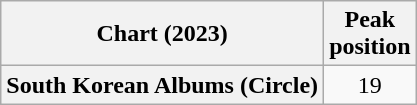<table class="wikitable plainrowheaders" style="text-align:center;">
<tr>
<th scope="col">Chart (2023)</th>
<th scope="col">Peak<br>position</th>
</tr>
<tr>
<th scope="row">South Korean Albums (Circle)</th>
<td>19</td>
</tr>
</table>
